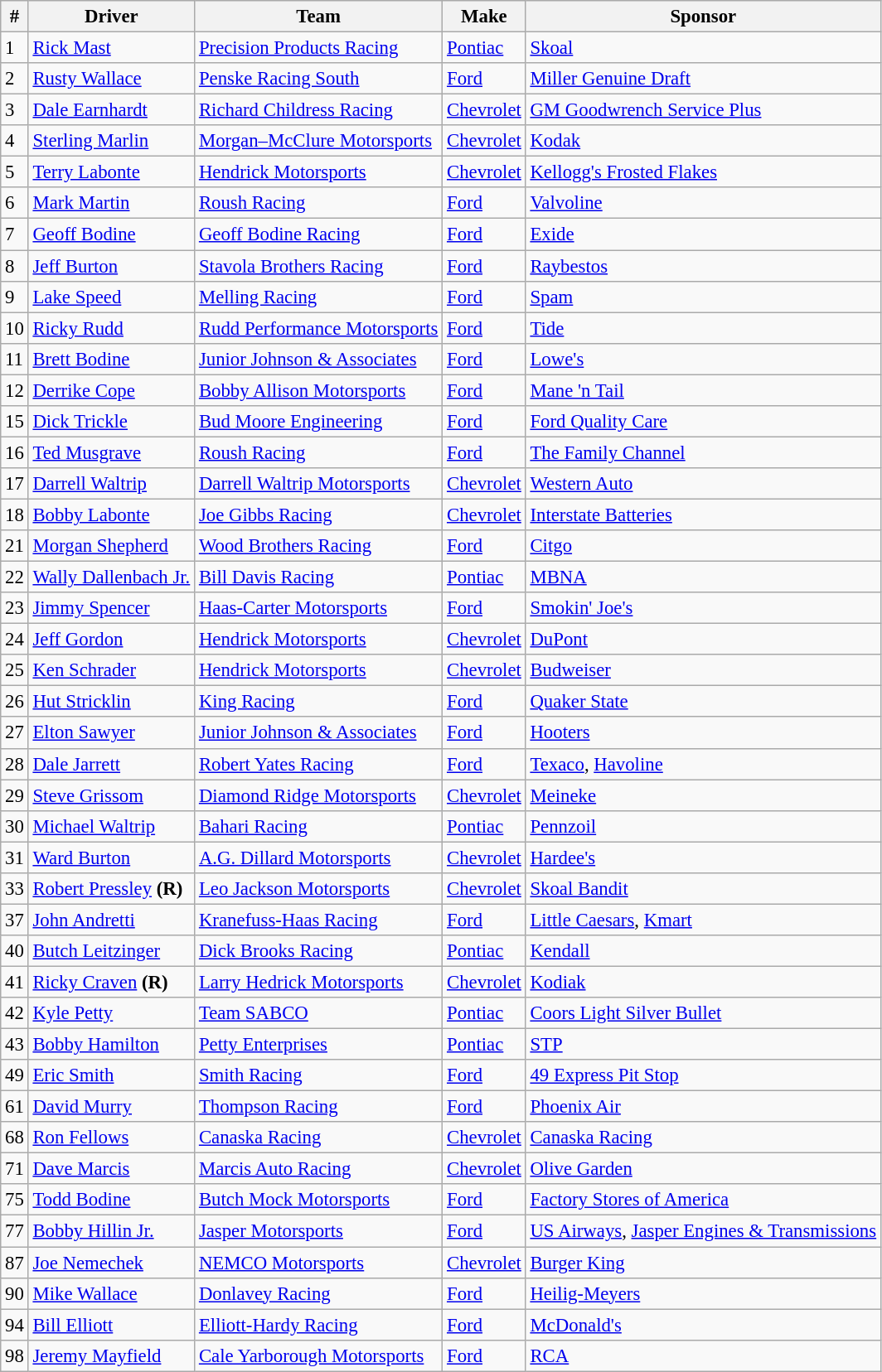<table class="wikitable" style="font-size:95%">
<tr>
<th>#</th>
<th>Driver</th>
<th>Team</th>
<th>Make</th>
<th>Sponsor</th>
</tr>
<tr>
<td>1</td>
<td><a href='#'>Rick Mast</a></td>
<td><a href='#'>Precision Products Racing</a></td>
<td><a href='#'>Pontiac</a></td>
<td><a href='#'>Skoal</a></td>
</tr>
<tr>
<td>2</td>
<td><a href='#'>Rusty Wallace</a></td>
<td><a href='#'>Penske Racing South</a></td>
<td><a href='#'>Ford</a></td>
<td><a href='#'>Miller Genuine Draft</a></td>
</tr>
<tr>
<td>3</td>
<td><a href='#'>Dale Earnhardt</a></td>
<td><a href='#'>Richard Childress Racing</a></td>
<td><a href='#'>Chevrolet</a></td>
<td><a href='#'>GM Goodwrench Service Plus</a></td>
</tr>
<tr>
<td>4</td>
<td><a href='#'>Sterling Marlin</a></td>
<td><a href='#'>Morgan–McClure Motorsports</a></td>
<td><a href='#'>Chevrolet</a></td>
<td><a href='#'>Kodak</a></td>
</tr>
<tr>
<td>5</td>
<td><a href='#'>Terry Labonte</a></td>
<td><a href='#'>Hendrick Motorsports</a></td>
<td><a href='#'>Chevrolet</a></td>
<td><a href='#'>Kellogg's Frosted Flakes</a></td>
</tr>
<tr>
<td>6</td>
<td><a href='#'>Mark Martin</a></td>
<td><a href='#'>Roush Racing</a></td>
<td><a href='#'>Ford</a></td>
<td><a href='#'>Valvoline</a></td>
</tr>
<tr>
<td>7</td>
<td><a href='#'>Geoff Bodine</a></td>
<td><a href='#'>Geoff Bodine Racing</a></td>
<td><a href='#'>Ford</a></td>
<td><a href='#'>Exide</a></td>
</tr>
<tr>
<td>8</td>
<td><a href='#'>Jeff Burton</a></td>
<td><a href='#'>Stavola Brothers Racing</a></td>
<td><a href='#'>Ford</a></td>
<td><a href='#'>Raybestos</a></td>
</tr>
<tr>
<td>9</td>
<td><a href='#'>Lake Speed</a></td>
<td><a href='#'>Melling Racing</a></td>
<td><a href='#'>Ford</a></td>
<td><a href='#'>Spam</a></td>
</tr>
<tr>
<td>10</td>
<td><a href='#'>Ricky Rudd</a></td>
<td><a href='#'>Rudd Performance Motorsports</a></td>
<td><a href='#'>Ford</a></td>
<td><a href='#'>Tide</a></td>
</tr>
<tr>
<td>11</td>
<td><a href='#'>Brett Bodine</a></td>
<td><a href='#'>Junior Johnson & Associates</a></td>
<td><a href='#'>Ford</a></td>
<td><a href='#'>Lowe's</a></td>
</tr>
<tr>
<td>12</td>
<td><a href='#'>Derrike Cope</a></td>
<td><a href='#'>Bobby Allison Motorsports</a></td>
<td><a href='#'>Ford</a></td>
<td><a href='#'>Mane 'n Tail</a></td>
</tr>
<tr>
<td>15</td>
<td><a href='#'>Dick Trickle</a></td>
<td><a href='#'>Bud Moore Engineering</a></td>
<td><a href='#'>Ford</a></td>
<td><a href='#'>Ford Quality Care</a></td>
</tr>
<tr>
<td>16</td>
<td><a href='#'>Ted Musgrave</a></td>
<td><a href='#'>Roush Racing</a></td>
<td><a href='#'>Ford</a></td>
<td><a href='#'>The Family Channel</a></td>
</tr>
<tr>
<td>17</td>
<td><a href='#'>Darrell Waltrip</a></td>
<td><a href='#'>Darrell Waltrip Motorsports</a></td>
<td><a href='#'>Chevrolet</a></td>
<td><a href='#'>Western Auto</a></td>
</tr>
<tr>
<td>18</td>
<td><a href='#'>Bobby Labonte</a></td>
<td><a href='#'>Joe Gibbs Racing</a></td>
<td><a href='#'>Chevrolet</a></td>
<td><a href='#'>Interstate Batteries</a></td>
</tr>
<tr>
<td>21</td>
<td><a href='#'>Morgan Shepherd</a></td>
<td><a href='#'>Wood Brothers Racing</a></td>
<td><a href='#'>Ford</a></td>
<td><a href='#'>Citgo</a></td>
</tr>
<tr>
<td>22</td>
<td><a href='#'>Wally Dallenbach Jr.</a></td>
<td><a href='#'>Bill Davis Racing</a></td>
<td><a href='#'>Pontiac</a></td>
<td><a href='#'>MBNA</a></td>
</tr>
<tr>
<td>23</td>
<td><a href='#'>Jimmy Spencer</a></td>
<td><a href='#'>Haas-Carter Motorsports</a></td>
<td><a href='#'>Ford</a></td>
<td><a href='#'>Smokin' Joe's</a></td>
</tr>
<tr>
<td>24</td>
<td><a href='#'>Jeff Gordon</a></td>
<td><a href='#'>Hendrick Motorsports</a></td>
<td><a href='#'>Chevrolet</a></td>
<td><a href='#'>DuPont</a></td>
</tr>
<tr>
<td>25</td>
<td><a href='#'>Ken Schrader</a></td>
<td><a href='#'>Hendrick Motorsports</a></td>
<td><a href='#'>Chevrolet</a></td>
<td><a href='#'>Budweiser</a></td>
</tr>
<tr>
<td>26</td>
<td><a href='#'>Hut Stricklin</a></td>
<td><a href='#'>King Racing</a></td>
<td><a href='#'>Ford</a></td>
<td><a href='#'>Quaker State</a></td>
</tr>
<tr>
<td>27</td>
<td><a href='#'>Elton Sawyer</a></td>
<td><a href='#'>Junior Johnson & Associates</a></td>
<td><a href='#'>Ford</a></td>
<td><a href='#'>Hooters</a></td>
</tr>
<tr>
<td>28</td>
<td><a href='#'>Dale Jarrett</a></td>
<td><a href='#'>Robert Yates Racing</a></td>
<td><a href='#'>Ford</a></td>
<td><a href='#'>Texaco</a>, <a href='#'>Havoline</a></td>
</tr>
<tr>
<td>29</td>
<td><a href='#'>Steve Grissom</a></td>
<td><a href='#'>Diamond Ridge Motorsports</a></td>
<td><a href='#'>Chevrolet</a></td>
<td><a href='#'>Meineke</a></td>
</tr>
<tr>
<td>30</td>
<td><a href='#'>Michael Waltrip</a></td>
<td><a href='#'>Bahari Racing</a></td>
<td><a href='#'>Pontiac</a></td>
<td><a href='#'>Pennzoil</a></td>
</tr>
<tr>
<td>31</td>
<td><a href='#'>Ward Burton</a></td>
<td><a href='#'>A.G. Dillard Motorsports</a></td>
<td><a href='#'>Chevrolet</a></td>
<td><a href='#'>Hardee's</a></td>
</tr>
<tr>
<td>33</td>
<td><a href='#'>Robert Pressley</a> <strong>(R)</strong></td>
<td><a href='#'>Leo Jackson Motorsports</a></td>
<td><a href='#'>Chevrolet</a></td>
<td><a href='#'>Skoal Bandit</a></td>
</tr>
<tr>
<td>37</td>
<td><a href='#'>John Andretti</a></td>
<td><a href='#'>Kranefuss-Haas Racing</a></td>
<td><a href='#'>Ford</a></td>
<td><a href='#'>Little Caesars</a>, <a href='#'>Kmart</a></td>
</tr>
<tr>
<td>40</td>
<td><a href='#'>Butch Leitzinger</a></td>
<td><a href='#'>Dick Brooks Racing</a></td>
<td><a href='#'>Pontiac</a></td>
<td><a href='#'>Kendall</a></td>
</tr>
<tr>
<td>41</td>
<td><a href='#'>Ricky Craven</a> <strong>(R)</strong></td>
<td><a href='#'>Larry Hedrick Motorsports</a></td>
<td><a href='#'>Chevrolet</a></td>
<td><a href='#'>Kodiak</a></td>
</tr>
<tr>
<td>42</td>
<td><a href='#'>Kyle Petty</a></td>
<td><a href='#'>Team SABCO</a></td>
<td><a href='#'>Pontiac</a></td>
<td><a href='#'>Coors Light Silver Bullet</a></td>
</tr>
<tr>
<td>43</td>
<td><a href='#'>Bobby Hamilton</a></td>
<td><a href='#'>Petty Enterprises</a></td>
<td><a href='#'>Pontiac</a></td>
<td><a href='#'>STP</a></td>
</tr>
<tr>
<td>49</td>
<td><a href='#'>Eric Smith</a></td>
<td><a href='#'>Smith Racing</a></td>
<td><a href='#'>Ford</a></td>
<td><a href='#'>49 Express Pit Stop</a></td>
</tr>
<tr>
<td>61</td>
<td><a href='#'>David Murry</a></td>
<td><a href='#'>Thompson Racing</a></td>
<td><a href='#'>Ford</a></td>
<td><a href='#'>Phoenix Air</a></td>
</tr>
<tr>
<td>68</td>
<td><a href='#'>Ron Fellows</a></td>
<td><a href='#'>Canaska Racing</a></td>
<td><a href='#'>Chevrolet</a></td>
<td><a href='#'>Canaska Racing</a></td>
</tr>
<tr>
<td>71</td>
<td><a href='#'>Dave Marcis</a></td>
<td><a href='#'>Marcis Auto Racing</a></td>
<td><a href='#'>Chevrolet</a></td>
<td><a href='#'>Olive Garden</a></td>
</tr>
<tr>
<td>75</td>
<td><a href='#'>Todd Bodine</a></td>
<td><a href='#'>Butch Mock Motorsports</a></td>
<td><a href='#'>Ford</a></td>
<td><a href='#'>Factory Stores of America</a></td>
</tr>
<tr>
<td>77</td>
<td><a href='#'>Bobby Hillin Jr.</a></td>
<td><a href='#'>Jasper Motorsports</a></td>
<td><a href='#'>Ford</a></td>
<td><a href='#'>US Airways</a>, <a href='#'>Jasper Engines & Transmissions</a></td>
</tr>
<tr>
<td>87</td>
<td><a href='#'>Joe Nemechek</a></td>
<td><a href='#'>NEMCO Motorsports</a></td>
<td><a href='#'>Chevrolet</a></td>
<td><a href='#'>Burger King</a></td>
</tr>
<tr>
<td>90</td>
<td><a href='#'>Mike Wallace</a></td>
<td><a href='#'>Donlavey Racing</a></td>
<td><a href='#'>Ford</a></td>
<td><a href='#'>Heilig-Meyers</a></td>
</tr>
<tr>
<td>94</td>
<td><a href='#'>Bill Elliott</a></td>
<td><a href='#'>Elliott-Hardy Racing</a></td>
<td><a href='#'>Ford</a></td>
<td><a href='#'>McDonald's</a></td>
</tr>
<tr>
<td>98</td>
<td><a href='#'>Jeremy Mayfield</a></td>
<td><a href='#'>Cale Yarborough Motorsports</a></td>
<td><a href='#'>Ford</a></td>
<td><a href='#'>RCA</a></td>
</tr>
</table>
